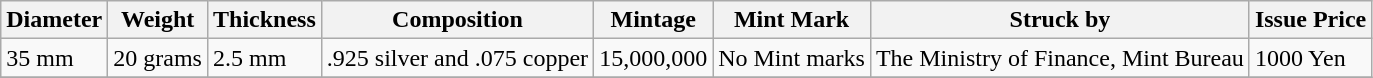<table class="wikitable">
<tr>
<th>Diameter</th>
<th>Weight</th>
<th>Thickness</th>
<th>Composition</th>
<th>Mintage</th>
<th>Mint Mark</th>
<th>Struck by</th>
<th>Issue Price</th>
</tr>
<tr>
<td>35 mm</td>
<td>20 grams</td>
<td>2.5 mm</td>
<td>.925 silver and .075 copper</td>
<td>15,000,000</td>
<td>No Mint marks</td>
<td>The Ministry of Finance, Mint Bureau</td>
<td>1000 Yen</td>
</tr>
<tr>
</tr>
</table>
